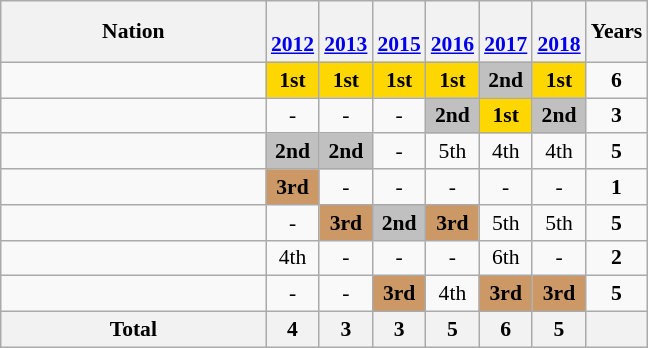<table class="wikitable" style="text-align:center; font-size:90%">
<tr>
<th width=170>Nation</th>
<th><br><a href='#'>2012</a></th>
<th><br><a href='#'>2013</a></th>
<th><br><a href='#'>2015</a></th>
<th><br><a href='#'>2016</a></th>
<th><br><a href='#'>2017</a></th>
<th><br><a href='#'>2018</a></th>
<th>Years</th>
</tr>
<tr>
<td align=left></td>
<td bgcolor=gold><strong>1st</strong></td>
<td bgcolor=gold><strong>1st</strong></td>
<td bgcolor=gold><strong>1st</strong></td>
<td bgcolor=gold><strong>1st</strong></td>
<td bgcolor=silver><strong>2nd</strong></td>
<td bgcolor=gold><strong>1st</strong></td>
<td><strong>6</strong></td>
</tr>
<tr>
<td align=left></td>
<td>-</td>
<td>-</td>
<td>-</td>
<td bgcolor=silver><strong>2nd</strong></td>
<td bgcolor=gold><strong>1st</strong></td>
<td bgcolor=silver><strong>2nd</strong></td>
<td><strong>3</strong></td>
</tr>
<tr>
<td align=left></td>
<td bgcolor=silver><strong>2nd</strong></td>
<td bgcolor=silver><strong>2nd</strong></td>
<td>-</td>
<td>5th</td>
<td>4th</td>
<td>4th</td>
<td><strong>5</strong></td>
</tr>
<tr>
<td align=left></td>
<td bgcolor=#cc9966><strong>3rd</strong></td>
<td>-</td>
<td>-</td>
<td>-</td>
<td>-</td>
<td>-</td>
<td><strong>1</strong></td>
</tr>
<tr>
<td align=left></td>
<td>-</td>
<td bgcolor=#cc9966><strong>3rd</strong></td>
<td bgcolor=silver><strong>2nd</strong></td>
<td bgcolor=#cc9966><strong>3rd</strong></td>
<td>5th</td>
<td>5th</td>
<td><strong>5</strong></td>
</tr>
<tr>
<td align=left></td>
<td>4th</td>
<td>-</td>
<td>-</td>
<td>-</td>
<td>6th</td>
<td>-</td>
<td><strong>2</strong></td>
</tr>
<tr>
<td align=left></td>
<td>-</td>
<td>-</td>
<td bgcolor=#cc9966><strong>3rd</strong></td>
<td>4th</td>
<td bgcolor=#cc9966><strong>3rd</strong></td>
<td bgcolor=#cc9966><strong>3rd</strong></td>
<td><strong>5</strong></td>
</tr>
<tr>
<th>Total</th>
<th>4</th>
<th>3</th>
<th>3</th>
<th>5</th>
<th>6</th>
<th>5</th>
<th></th>
</tr>
</table>
